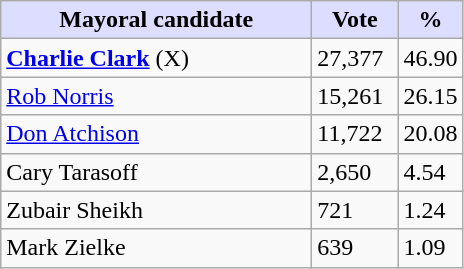<table class="wikitable">
<tr>
<th style="background:#ddf; width:200px;">Mayoral candidate</th>
<th style="background:#ddf; width:50px;">Vote</th>
<th style="background:#ddf; width:30px;">%</th>
</tr>
<tr>
<td><strong><a href='#'>Charlie Clark</a></strong> (X)</td>
<td>27,377</td>
<td>46.90</td>
</tr>
<tr>
<td><a href='#'>Rob Norris</a></td>
<td>15,261</td>
<td>26.15</td>
</tr>
<tr>
<td><a href='#'>Don Atchison</a></td>
<td>11,722</td>
<td>20.08</td>
</tr>
<tr>
<td>Cary Tarasoff</td>
<td>2,650</td>
<td>4.54</td>
</tr>
<tr>
<td>Zubair Sheikh</td>
<td>721</td>
<td>1.24</td>
</tr>
<tr>
<td>Mark Zielke</td>
<td>639</td>
<td>1.09</td>
</tr>
</table>
